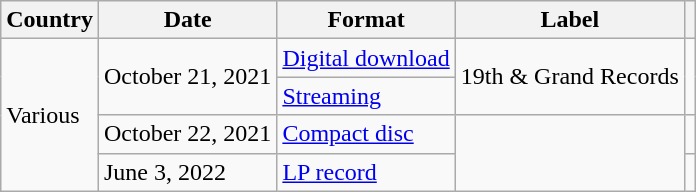<table class="wikitable">
<tr>
<th>Country</th>
<th>Date</th>
<th>Format</th>
<th>Label</th>
<th></th>
</tr>
<tr>
<td rowspan="4">Various</td>
<td rowspan="2">October 21, 2021</td>
<td><a href='#'>Digital download</a></td>
<td rowspan="2">19th & Grand Records</td>
<td rowspan="2"></td>
</tr>
<tr>
<td><a href='#'>Streaming</a></td>
</tr>
<tr>
<td>October 22, 2021</td>
<td><a href='#'>Compact disc</a></td>
<td rowspan="2"></td>
<td></td>
</tr>
<tr>
<td>June 3, 2022</td>
<td><a href='#'>LP record</a></td>
<td></td>
</tr>
</table>
